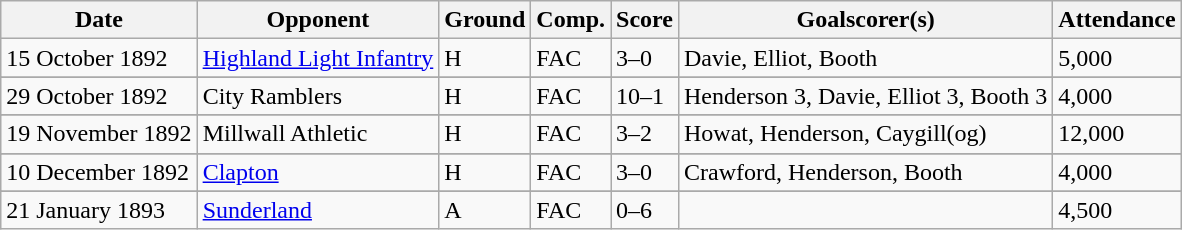<table class="wikitable sortable">
<tr>
<th>Date</th>
<th>Opponent</th>
<th>Ground</th>
<th>Comp.</th>
<th>Score</th>
<th>Goalscorer(s)</th>
<th>Attendance</th>
</tr>
<tr>
<td>15 October 1892</td>
<td><a href='#'>Highland Light Infantry</a></td>
<td>H</td>
<td>FAC</td>
<td>3–0</td>
<td>Davie, Elliot, Booth</td>
<td>5,000</td>
</tr>
<tr>
</tr>
<tr>
<td>29 October 1892</td>
<td>City Ramblers</td>
<td>H</td>
<td>FAC</td>
<td>10–1</td>
<td>Henderson 3, Davie, Elliot 3, Booth 3</td>
<td>4,000</td>
</tr>
<tr>
</tr>
<tr>
<td>19 November 1892</td>
<td>Millwall Athletic</td>
<td>H</td>
<td>FAC</td>
<td>3–2</td>
<td>Howat, Henderson, Caygill(og)</td>
<td>12,000</td>
</tr>
<tr>
</tr>
<tr>
<td>10 December 1892</td>
<td><a href='#'>Clapton</a></td>
<td>H</td>
<td>FAC</td>
<td>3–0</td>
<td>Crawford, Henderson, Booth</td>
<td>4,000</td>
</tr>
<tr>
</tr>
<tr>
<td>21 January 1893</td>
<td><a href='#'>Sunderland</a></td>
<td>A</td>
<td>FAC</td>
<td>0–6</td>
<td></td>
<td>4,500</td>
</tr>
</table>
